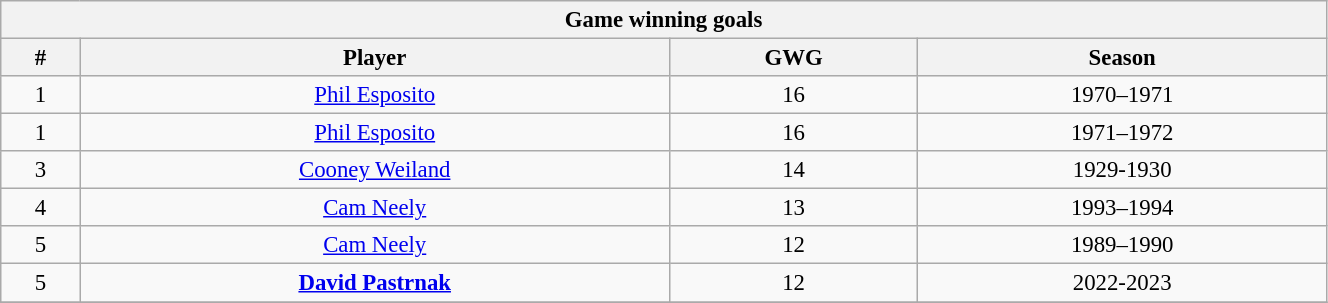<table class="wikitable" style="text-align: center; font-size: 95%" width="70%">
<tr>
<th colspan="4">Game winning goals</th>
</tr>
<tr>
<th>#</th>
<th>Player</th>
<th>GWG</th>
<th>Season</th>
</tr>
<tr>
<td>1</td>
<td><a href='#'>Phil Esposito</a></td>
<td>16</td>
<td>1970–1971</td>
</tr>
<tr>
<td>1</td>
<td><a href='#'>Phil Esposito</a></td>
<td>16</td>
<td>1971–1972</td>
</tr>
<tr>
<td>3</td>
<td><a href='#'>Cooney Weiland</a></td>
<td>14</td>
<td>1929-1930</td>
</tr>
<tr>
<td>4</td>
<td><a href='#'>Cam Neely</a></td>
<td>13</td>
<td>1993–1994</td>
</tr>
<tr>
<td>5</td>
<td><a href='#'>Cam Neely</a></td>
<td>12</td>
<td>1989–1990</td>
</tr>
<tr>
<td>5</td>
<td><strong><a href='#'>David Pastrnak</a></strong></td>
<td>12</td>
<td>2022-2023</td>
</tr>
<tr>
</tr>
</table>
